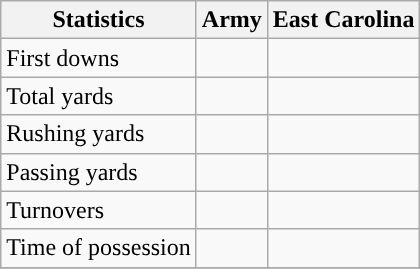<table class="wikitable" style="float: left;">
<tr>
<th>Statistics</th>
<th>Army</th>
<th>East Carolina</th>
</tr>
<tr>
<td>First downs</td>
<td></td>
<td></td>
</tr>
<tr>
<td>Total yards</td>
<td></td>
<td></td>
</tr>
<tr>
<td>Rushing yards</td>
<td></td>
<td></td>
</tr>
<tr>
<td>Passing yards</td>
<td></td>
<td></td>
</tr>
<tr>
<td>Turnovers</td>
<td></td>
<td></td>
</tr>
<tr>
<td>Time of possession</td>
<td></td>
<td></td>
</tr>
<tr>
</tr>
</table>
